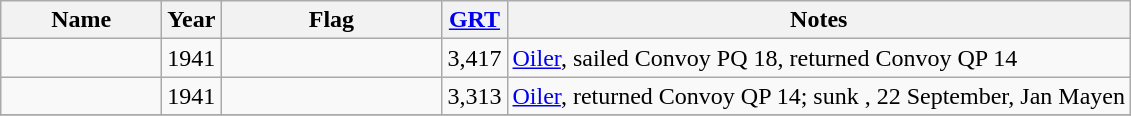<table class="wikitable sortable">
<tr>
<th scope="col" width="100px">Name</th>
<th scope="col" width="25px">Year</th>
<th scope="col" width="140px">Flag</th>
<th scope="col" width="30px"><a href='#'>GRT</a></th>
<th>Notes</th>
</tr>
<tr>
<td align="left"></td>
<td align="left">1941</td>
<td align="left"></td>
<td align="center">3,417</td>
<td align="left"><a href='#'>Oiler</a>, sailed Convoy PQ 18, returned Convoy QP 14</td>
</tr>
<tr>
<td align="left"></td>
<td align="left">1941</td>
<td align="left"></td>
<td align="center">3,313</td>
<td align="left"><a href='#'>Oiler</a>, returned Convoy QP 14; sunk , 22 September, Jan Mayen</td>
</tr>
<tr>
</tr>
</table>
